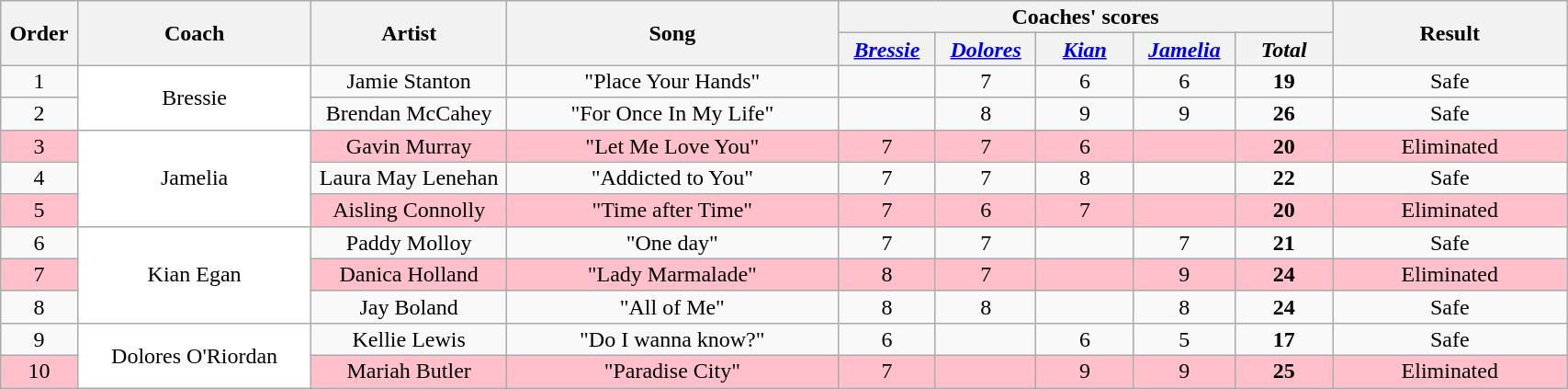<table class="wikitable" style="text-align:center; line-height:16px; width:90%;">
<tr>
<th scope="col" rowspan="2" width="02%">Order</th>
<th scope="col" rowspan="2" width="12%">Coach</th>
<th scope="col" rowspan="2" width="10%">Artist</th>
<th scope="col" rowspan="2" width="17%">Song</th>
<th scope="col" colspan="5" width="10%">Coaches' scores</th>
<th scope="col" rowspan="2" width="12%">Result</th>
</tr>
<tr>
<th width="5%"><em><a href='#'>Bressie</a></em></th>
<th width="5%"><em><a href='#'>Dolores</a></em></th>
<th width="5%"><em><a href='#'>Kian</a></em></th>
<th width="5%"><em><a href='#'>Jamelia</a></em></th>
<th width="5%"><em>Total</em></th>
</tr>
<tr>
<td>1</td>
<td rowspan="2" style="background:white;">Bressie</td>
<td>Jamie Stanton</td>
<td>"Place Your Hands"</td>
<td></td>
<td>7</td>
<td>6</td>
<td>6</td>
<td><strong>19</strong></td>
<td>Safe</td>
</tr>
<tr>
<td>2</td>
<td>Brendan McCahey</td>
<td>"For Once In My Life"</td>
<td></td>
<td>8</td>
<td>9</td>
<td>9</td>
<td><strong>26</strong></td>
<td>Safe</td>
</tr>
<tr style="background:pink;">
<td>3</td>
<td rowspan="3" style="background:white;">Jamelia</td>
<td>Gavin Murray</td>
<td>"Let Me Love You"</td>
<td>7</td>
<td>7</td>
<td>6</td>
<td></td>
<td><strong>20</strong></td>
<td>Eliminated</td>
</tr>
<tr>
<td>4</td>
<td>Laura May Lenehan</td>
<td>"Addicted to You"</td>
<td>7</td>
<td>7</td>
<td>8</td>
<td></td>
<td><strong>22</strong></td>
<td>Safe</td>
</tr>
<tr style="background:pink;">
<td>5</td>
<td>Aisling Connolly</td>
<td>"Time after Time"</td>
<td>7</td>
<td>6</td>
<td>7</td>
<td></td>
<td><strong>20</strong></td>
<td>Eliminated</td>
</tr>
<tr>
<td>6</td>
<td rowspan="3" style="background:white;">Kian Egan</td>
<td>Paddy Molloy</td>
<td>"One day"</td>
<td>7</td>
<td>7</td>
<td></td>
<td>7</td>
<td><strong>21</strong></td>
<td>Safe</td>
</tr>
<tr style="background:pink;">
<td>7</td>
<td>Danica Holland</td>
<td>"Lady Marmalade"</td>
<td>8</td>
<td>7</td>
<td></td>
<td>9</td>
<td><strong>24</strong></td>
<td>Eliminated</td>
</tr>
<tr>
<td>8</td>
<td>Jay Boland</td>
<td>"All of Me"</td>
<td>8</td>
<td>8</td>
<td></td>
<td>8</td>
<td><strong>24</strong></td>
<td>Safe</td>
</tr>
<tr>
<td>9</td>
<td rowspan="2" style="background:white;">Dolores O'Riordan</td>
<td>Kellie Lewis</td>
<td>"Do I wanna know?"</td>
<td>6</td>
<td></td>
<td>6</td>
<td>5</td>
<td><strong>17</strong></td>
<td>Safe</td>
</tr>
<tr style="background:pink;">
<td>10</td>
<td>Mariah Butler</td>
<td>"Paradise City"</td>
<td>7</td>
<td></td>
<td>9</td>
<td>9</td>
<td><strong>25</strong></td>
<td>Eliminated</td>
</tr>
</table>
